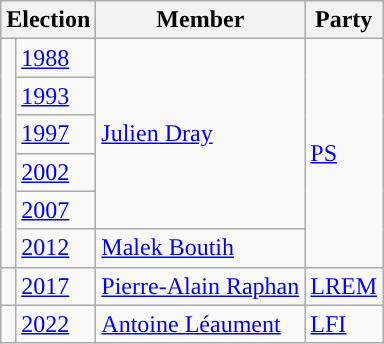<table class="wikitable">
<tr>
<th colspan="2">Election</th>
<th>Member</th>
<th>Party</th>
</tr>
<tr>
<td rowspan="6" style="color:inherit;background-color: "></td>
<td><a href='#'>1988</a></td>
<td rowspan="5"><a href='#'>Julien Dray</a></td>
<td rowspan="6"><a href='#'>PS</a></td>
</tr>
<tr>
<td><a href='#'>1993</a></td>
</tr>
<tr>
<td><a href='#'>1997</a></td>
</tr>
<tr>
<td><a href='#'>2002</a></td>
</tr>
<tr>
<td><a href='#'>2007</a></td>
</tr>
<tr>
<td><a href='#'>2012</a></td>
<td><a href='#'>Malek Boutih</a></td>
</tr>
<tr>
<td style="color:inherit;background-color: "></td>
<td><a href='#'>2017</a></td>
<td><a href='#'>Pierre-Alain Raphan</a></td>
<td><a href='#'>LREM</a></td>
</tr>
<tr>
<td style="color:inherit;background-color: "></td>
<td><a href='#'>2022</a></td>
<td><a href='#'>Antoine Léaument</a></td>
<td><a href='#'>LFI</a></td>
</tr>
</table>
